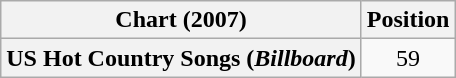<table class="wikitable plainrowheaders" style="text-align:center">
<tr>
<th scope="col">Chart (2007)</th>
<th scope="col">Position</th>
</tr>
<tr>
<th scope="row">US Hot Country Songs (<em>Billboard</em>)</th>
<td align="center">59</td>
</tr>
</table>
